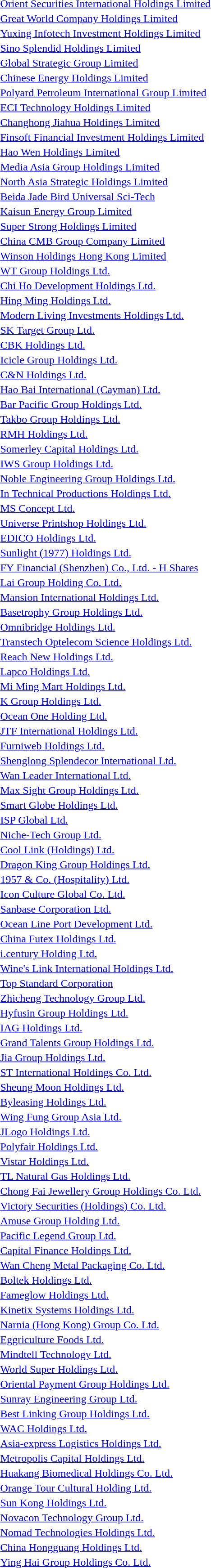<table>
<tr>
<td> <a href='#'>Orient Securities International Holdings Limited</a></td>
</tr>
<tr>
<td> <a href='#'>Great World Company Holdings Limited</a></td>
</tr>
<tr>
<td> <a href='#'>Yuxing Infotech Investment Holdings Limited</a></td>
</tr>
<tr>
<td> <a href='#'>Sino Splendid Holdings Limited</a></td>
</tr>
<tr>
<td> <a href='#'>Global Strategic Group Limited</a></td>
</tr>
<tr>
<td> <a href='#'>Chinese Energy Holdings Limited</a></td>
</tr>
<tr>
<td> <a href='#'>Polyard Petroleum International Group Limited</a></td>
</tr>
<tr>
<td> <a href='#'>ECI Technology Holdings Limited</a></td>
</tr>
<tr>
<td> <a href='#'>Changhong Jiahua Holdings Limited</a></td>
</tr>
<tr>
<td> <a href='#'>Finsoft Financial Investment Holdings Limited</a></td>
</tr>
<tr>
<td> <a href='#'>Hao Wen Holdings Limited</a></td>
</tr>
<tr>
<td> <a href='#'>Media Asia Group Holdings Limited</a></td>
</tr>
<tr>
<td> <a href='#'>North Asia Strategic Holdings Limited</a></td>
</tr>
<tr>
<td> <a href='#'>Beida Jade Bird Universal Sci-Tech</a></td>
</tr>
<tr>
<td> <a href='#'>Kaisun Energy Group Limited</a></td>
</tr>
<tr>
<td> <a href='#'>Super Strong Holdings Limited</a></td>
</tr>
<tr>
<td> <a href='#'>China CMB Group Company Limited</a></td>
</tr>
<tr>
<td> <a href='#'>Winson Holdings Hong Kong Limited</a></td>
</tr>
<tr>
<td> <a href='#'>WT Group Holdings Ltd.</a></td>
</tr>
<tr>
<td> <a href='#'>Chi Ho Development Holdings Ltd.</a></td>
</tr>
<tr>
<td> <a href='#'>Hing Ming Holdings Ltd.</a></td>
</tr>
<tr>
<td> <a href='#'>Modern Living Investments Holdings Ltd.</a></td>
</tr>
<tr>
<td> <a href='#'>SK Target Group Ltd.</a></td>
</tr>
<tr>
<td> <a href='#'>CBK Holdings Ltd.</a></td>
</tr>
<tr>
<td> <a href='#'>Icicle Group Holdings Ltd.</a></td>
</tr>
<tr>
<td> <a href='#'>C&N Holdings Ltd.</a></td>
</tr>
<tr>
<td> <a href='#'>Hao Bai International (Cayman) Ltd.</a></td>
</tr>
<tr>
<td> <a href='#'>Bar Pacific Group Holdings Ltd.</a></td>
</tr>
<tr>
<td> <a href='#'>Takbo Group Holdings Ltd.</a></td>
</tr>
<tr>
<td> <a href='#'>RMH Holdings Ltd.</a></td>
</tr>
<tr>
<td> <a href='#'>Somerley Capital Holdings Ltd.</a></td>
</tr>
<tr>
<td> <a href='#'>IWS Group Holdings Ltd.</a></td>
</tr>
<tr>
<td> <a href='#'>Noble Engineering Group Holdings Ltd.</a></td>
</tr>
<tr>
<td> <a href='#'>In Technical Productions Holdings Ltd.</a></td>
</tr>
<tr>
<td> <a href='#'>MS Concept Ltd.</a></td>
</tr>
<tr>
<td> <a href='#'>Universe Printshop Holdings Ltd.</a></td>
</tr>
<tr>
<td> <a href='#'>EDICO Holdings Ltd.</a></td>
</tr>
<tr>
<td> <a href='#'>Sunlight (1977) Holdings Ltd.</a></td>
</tr>
<tr>
<td> <a href='#'>FY Financial (Shenzhen) Co., Ltd. - H Shares</a></td>
</tr>
<tr>
<td> <a href='#'>Lai Group Holding Co. Ltd.</a></td>
</tr>
<tr>
<td> <a href='#'>Mansion International Holdings Ltd.</a></td>
</tr>
<tr>
<td> <a href='#'>Basetrophy Group Holdings Ltd.</a></td>
</tr>
<tr>
<td> <a href='#'>Omnibridge Holdings Ltd.</a></td>
</tr>
<tr>
<td> <a href='#'>Transtech Optelecom Science Holdings Ltd.</a></td>
</tr>
<tr>
<td> <a href='#'>Reach New Holdings Ltd.</a></td>
</tr>
<tr>
<td> <a href='#'>Lapco Holdings Ltd.</a></td>
</tr>
<tr>
<td> <a href='#'>Mi Ming Mart Holdings Ltd.</a></td>
</tr>
<tr>
<td> <a href='#'>K Group Holdings Ltd.</a></td>
</tr>
<tr>
<td> <a href='#'>Ocean One Holding Ltd.</a></td>
</tr>
<tr>
<td> <a href='#'>JTF International Holdings Ltd.</a></td>
</tr>
<tr>
<td> <a href='#'>Furniweb Holdings Ltd.</a></td>
</tr>
<tr>
<td> <a href='#'>Shenglong Splendecor International Ltd.</a></td>
</tr>
<tr>
<td> <a href='#'>Wan Leader International Ltd.</a></td>
</tr>
<tr>
<td> <a href='#'>Max Sight Group Holdings Ltd.</a></td>
</tr>
<tr>
<td> <a href='#'>Smart Globe Holdings Ltd.</a></td>
</tr>
<tr>
<td> <a href='#'>ISP Global Ltd.</a></td>
</tr>
<tr>
<td> <a href='#'>Niche-Tech Group Ltd.</a></td>
</tr>
<tr>
<td> <a href='#'>Cool Link (Holdings) Ltd.</a></td>
</tr>
<tr>
<td> <a href='#'>Dragon King Group Holdings Ltd.</a></td>
</tr>
<tr>
<td> <a href='#'>1957 & Co. (Hospitality) Ltd.</a></td>
</tr>
<tr>
<td> <a href='#'>Icon Culture Global Co. Ltd.</a></td>
</tr>
<tr>
<td> <a href='#'>Sanbase Corporation Ltd.</a></td>
</tr>
<tr>
<td> <a href='#'>Ocean Line Port Development Ltd.</a></td>
</tr>
<tr>
<td> <a href='#'>China Futex Holdings Ltd.</a></td>
</tr>
<tr>
<td> <a href='#'>i.century Holding Ltd.</a></td>
</tr>
<tr>
<td> <a href='#'>Wine's Link International Holdings Ltd.</a></td>
</tr>
<tr>
<td> <a href='#'>Top Standard Corporation</a></td>
</tr>
<tr>
<td> <a href='#'>Zhicheng Technology Group Ltd.</a></td>
</tr>
<tr>
<td> <a href='#'>Hyfusin Group Holdings Ltd.</a></td>
</tr>
<tr>
<td> <a href='#'>IAG Holdings Ltd.</a></td>
</tr>
<tr>
<td> <a href='#'>Grand Talents Group Holdings Ltd.</a></td>
</tr>
<tr>
<td> <a href='#'>Jia Group Holdings Ltd.</a></td>
</tr>
<tr>
<td> <a href='#'>ST International Holdings Co. Ltd.</a></td>
</tr>
<tr>
<td> <a href='#'>Sheung Moon Holdings Ltd.</a></td>
</tr>
<tr>
<td> <a href='#'>Byleasing Holdings Ltd.</a></td>
</tr>
<tr>
<td> <a href='#'>Wing Fung Group Asia Ltd.</a></td>
</tr>
<tr>
<td> <a href='#'>JLogo Holdings Ltd.</a></td>
</tr>
<tr>
<td> <a href='#'>Polyfair Holdings Ltd.</a></td>
</tr>
<tr>
<td> <a href='#'>Vistar Holdings Ltd.</a></td>
</tr>
<tr>
<td> <a href='#'>TL Natural Gas Holdings Ltd.</a></td>
</tr>
<tr>
<td> <a href='#'>Chong Fai Jewellery Group Holdings Co. Ltd.</a></td>
</tr>
<tr>
<td> <a href='#'>Victory Securities (Holdings) Co. Ltd.</a></td>
</tr>
<tr>
<td> <a href='#'>Amuse Group Holding Ltd.</a></td>
</tr>
<tr>
<td> <a href='#'>Pacific Legend Group Ltd.</a></td>
</tr>
<tr>
<td> <a href='#'>Capital Finance Holdings Ltd.</a></td>
</tr>
<tr>
<td> <a href='#'>Wan Cheng Metal Packaging Co. Ltd.</a></td>
</tr>
<tr>
<td> <a href='#'>Boltek Holdings Ltd.</a></td>
</tr>
<tr>
<td> <a href='#'>Fameglow Holdings Ltd.</a></td>
</tr>
<tr>
<td> <a href='#'>Kinetix Systems Holdings Ltd.</a></td>
</tr>
<tr>
<td> <a href='#'>Narnia (Hong Kong) Group Co. Ltd.</a></td>
</tr>
<tr>
<td> <a href='#'>Eggriculture Foods Ltd.</a></td>
</tr>
<tr>
<td> <a href='#'>Mindtell Technology Ltd.</a></td>
</tr>
<tr>
<td> <a href='#'>World Super Holdings Ltd.</a></td>
</tr>
<tr>
<td> <a href='#'>Oriental Payment Group Holdings Ltd.</a></td>
</tr>
<tr>
<td> <a href='#'>Sunray Engineering Group Ltd.</a></td>
</tr>
<tr>
<td> <a href='#'>Best Linking Group Holdings Ltd.</a></td>
</tr>
<tr>
<td> <a href='#'>WAC Holdings Ltd.</a></td>
</tr>
<tr>
<td> <a href='#'>Asia-express Logistics Holdings Ltd.</a></td>
</tr>
<tr>
<td> <a href='#'>Metropolis Capital Holdings Ltd.</a></td>
</tr>
<tr>
<td> <a href='#'>Huakang Biomedical Holdings Co. Ltd.</a></td>
</tr>
<tr>
<td> <a href='#'>Orange Tour Cultural Holding Ltd.</a></td>
</tr>
<tr>
<td> <a href='#'>Sun Kong Holdings Ltd.</a></td>
</tr>
<tr>
<td> <a href='#'>Novacon Technology Group Ltd.</a></td>
</tr>
<tr>
<td> <a href='#'>Nomad Technologies Holdings Ltd.</a></td>
</tr>
<tr>
<td> <a href='#'>China Hongguang Holdings Ltd.</a></td>
</tr>
<tr>
<td> <a href='#'>Ying Hai Group Holdings Co. Ltd.</a></td>
</tr>
</table>
